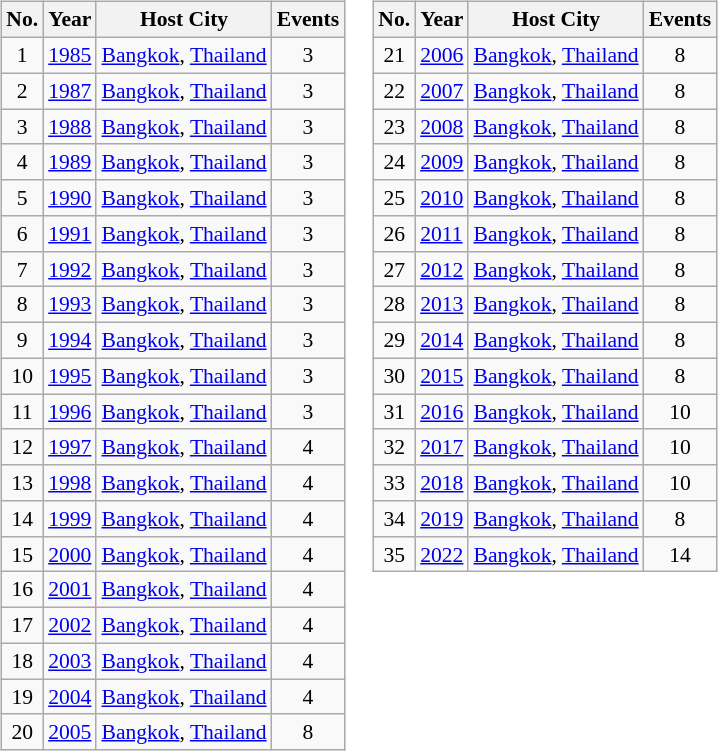<table>
<tr>
<td><br><table class="wikitable" style="font-size:90%">
<tr>
<th>No.</th>
<th>Year</th>
<th>Host City</th>
<th>Events</th>
</tr>
<tr>
<td style="text-align:center;">1</td>
<td><a href='#'>1985</a></td>
<td> <a href='#'>Bangkok</a>, <a href='#'>Thailand</a></td>
<td style="text-align:center;">3</td>
</tr>
<tr>
<td style="text-align:center;">2</td>
<td><a href='#'>1987</a></td>
<td> <a href='#'>Bangkok</a>, <a href='#'>Thailand</a></td>
<td style="text-align:center;">3</td>
</tr>
<tr>
<td style="text-align:center;">3</td>
<td><a href='#'>1988</a></td>
<td> <a href='#'>Bangkok</a>, <a href='#'>Thailand</a></td>
<td style="text-align:center;">3</td>
</tr>
<tr>
<td style="text-align:center;">4</td>
<td><a href='#'>1989</a></td>
<td> <a href='#'>Bangkok</a>, <a href='#'>Thailand</a></td>
<td style="text-align:center;">3</td>
</tr>
<tr>
<td style="text-align:center;">5</td>
<td><a href='#'>1990</a></td>
<td> <a href='#'>Bangkok</a>, <a href='#'>Thailand</a></td>
<td style="text-align:center;">3</td>
</tr>
<tr>
<td style="text-align:center;">6</td>
<td><a href='#'>1991</a></td>
<td> <a href='#'>Bangkok</a>, <a href='#'>Thailand</a></td>
<td style="text-align:center;">3</td>
</tr>
<tr>
<td style="text-align:center;">7</td>
<td><a href='#'>1992</a></td>
<td> <a href='#'>Bangkok</a>, <a href='#'>Thailand</a></td>
<td style="text-align:center;">3</td>
</tr>
<tr>
<td style="text-align:center;">8</td>
<td><a href='#'>1993</a></td>
<td> <a href='#'>Bangkok</a>, <a href='#'>Thailand</a></td>
<td style="text-align:center;">3</td>
</tr>
<tr>
<td style="text-align:center;">9</td>
<td><a href='#'>1994</a></td>
<td> <a href='#'>Bangkok</a>, <a href='#'>Thailand</a></td>
<td style="text-align:center;">3</td>
</tr>
<tr>
<td style="text-align:center;">10</td>
<td><a href='#'>1995</a></td>
<td> <a href='#'>Bangkok</a>, <a href='#'>Thailand</a></td>
<td style="text-align:center;">3</td>
</tr>
<tr>
<td style="text-align:center;">11</td>
<td><a href='#'>1996</a></td>
<td> <a href='#'>Bangkok</a>, <a href='#'>Thailand</a></td>
<td style="text-align:center;">3</td>
</tr>
<tr>
<td style="text-align:center;">12</td>
<td><a href='#'>1997</a></td>
<td> <a href='#'>Bangkok</a>, <a href='#'>Thailand</a></td>
<td style="text-align:center;">4</td>
</tr>
<tr>
<td style="text-align:center;">13</td>
<td><a href='#'>1998</a></td>
<td> <a href='#'>Bangkok</a>, <a href='#'>Thailand</a></td>
<td style="text-align:center;">4</td>
</tr>
<tr>
<td style="text-align:center;">14</td>
<td><a href='#'>1999</a></td>
<td> <a href='#'>Bangkok</a>, <a href='#'>Thailand</a></td>
<td style="text-align:center;">4</td>
</tr>
<tr>
<td style="text-align:center;">15</td>
<td><a href='#'>2000</a></td>
<td> <a href='#'>Bangkok</a>, <a href='#'>Thailand</a></td>
<td style="text-align:center;">4</td>
</tr>
<tr>
<td style="text-align:center;">16</td>
<td><a href='#'>2001</a></td>
<td> <a href='#'>Bangkok</a>, <a href='#'>Thailand</a></td>
<td style="text-align:center;">4</td>
</tr>
<tr>
<td style="text-align:center;">17</td>
<td><a href='#'>2002</a></td>
<td> <a href='#'>Bangkok</a>, <a href='#'>Thailand</a></td>
<td style="text-align:center;">4</td>
</tr>
<tr>
<td style="text-align:center;">18</td>
<td><a href='#'>2003</a></td>
<td> <a href='#'>Bangkok</a>, <a href='#'>Thailand</a></td>
<td style="text-align:center;">4</td>
</tr>
<tr>
<td style="text-align:center;">19</td>
<td><a href='#'>2004</a></td>
<td> <a href='#'>Bangkok</a>, <a href='#'>Thailand</a></td>
<td style="text-align:center;">4</td>
</tr>
<tr>
<td style="text-align:center;">20</td>
<td><a href='#'>2005</a></td>
<td> <a href='#'>Bangkok</a>, <a href='#'>Thailand</a></td>
<td style="text-align:center;">8</td>
</tr>
</table>
</td>
<td valign=top><br><table class="wikitable" style="font-size:90%">
<tr>
<th>No.</th>
<th>Year</th>
<th>Host City</th>
<th>Events</th>
</tr>
<tr>
<td style="text-align:center;">21</td>
<td><a href='#'>2006</a></td>
<td> <a href='#'>Bangkok</a>, <a href='#'>Thailand</a></td>
<td style="text-align:center;">8</td>
</tr>
<tr>
<td style="text-align:center;">22</td>
<td><a href='#'>2007</a></td>
<td> <a href='#'>Bangkok</a>, <a href='#'>Thailand</a></td>
<td style="text-align:center;">8</td>
</tr>
<tr>
<td style="text-align:center;">23</td>
<td><a href='#'>2008</a></td>
<td> <a href='#'>Bangkok</a>, <a href='#'>Thailand</a></td>
<td style="text-align:center;">8</td>
</tr>
<tr>
<td style="text-align:center;">24</td>
<td><a href='#'>2009</a></td>
<td> <a href='#'>Bangkok</a>, <a href='#'>Thailand</a></td>
<td style="text-align:center;">8</td>
</tr>
<tr>
<td style="text-align:center;">25</td>
<td><a href='#'>2010</a></td>
<td> <a href='#'>Bangkok</a>, <a href='#'>Thailand</a></td>
<td style="text-align:center;">8</td>
</tr>
<tr>
<td style="text-align:center;">26</td>
<td><a href='#'>2011</a></td>
<td> <a href='#'>Bangkok</a>, <a href='#'>Thailand</a></td>
<td style="text-align:center;">8</td>
</tr>
<tr>
<td style="text-align:center;">27</td>
<td><a href='#'>2012</a></td>
<td> <a href='#'>Bangkok</a>, <a href='#'>Thailand</a></td>
<td style="text-align:center;">8</td>
</tr>
<tr>
<td style="text-align:center;">28</td>
<td><a href='#'>2013</a></td>
<td> <a href='#'>Bangkok</a>, <a href='#'>Thailand</a></td>
<td style="text-align:center;">8</td>
</tr>
<tr>
<td style="text-align:center;">29</td>
<td><a href='#'>2014</a></td>
<td> <a href='#'>Bangkok</a>, <a href='#'>Thailand</a></td>
<td style="text-align:center;">8</td>
</tr>
<tr>
<td style="text-align:center;">30</td>
<td><a href='#'>2015</a></td>
<td> <a href='#'>Bangkok</a>, <a href='#'>Thailand</a></td>
<td style="text-align:center;">8</td>
</tr>
<tr>
<td style="text-align:center;">31</td>
<td><a href='#'>2016</a></td>
<td> <a href='#'>Bangkok</a>, <a href='#'>Thailand</a></td>
<td style="text-align:center;">10</td>
</tr>
<tr>
<td style="text-align:center;">32</td>
<td><a href='#'>2017</a></td>
<td> <a href='#'>Bangkok</a>, <a href='#'>Thailand</a></td>
<td style="text-align:center;">10</td>
</tr>
<tr>
<td style="text-align:center;">33</td>
<td><a href='#'>2018</a></td>
<td> <a href='#'>Bangkok</a>, <a href='#'>Thailand</a></td>
<td style="text-align:center;">10</td>
</tr>
<tr>
<td style="text-align:center;">34</td>
<td><a href='#'>2019</a></td>
<td> <a href='#'>Bangkok</a>, <a href='#'>Thailand</a></td>
<td style="text-align:center;">8</td>
</tr>
<tr>
<td style="text-align:center;">35</td>
<td><a href='#'>2022</a></td>
<td> <a href='#'>Bangkok</a>, <a href='#'>Thailand</a></td>
<td style="text-align:center;">14</td>
</tr>
</table>
</td>
</tr>
</table>
